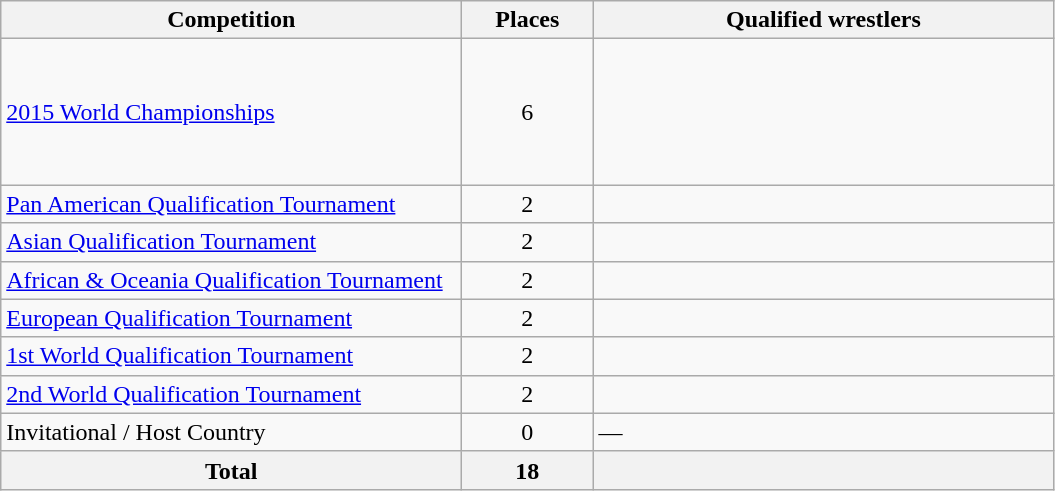<table class = "wikitable">
<tr>
<th width=300>Competition</th>
<th width=80>Places</th>
<th width=300>Qualified wrestlers</th>
</tr>
<tr>
<td><a href='#'>2015 World Championships</a></td>
<td align="center">6</td>
<td><br><br><br><br><br></td>
</tr>
<tr>
<td><a href='#'>Pan American Qualification Tournament</a></td>
<td align="center">2</td>
<td><br></td>
</tr>
<tr>
<td><a href='#'>Asian Qualification Tournament</a></td>
<td align="center">2</td>
<td><br></td>
</tr>
<tr>
<td><a href='#'>African & Oceania Qualification Tournament</a></td>
<td align="center">2</td>
<td><br></td>
</tr>
<tr>
<td><a href='#'>European Qualification Tournament</a></td>
<td align="center">2</td>
<td><br></td>
</tr>
<tr>
<td><a href='#'>1st World Qualification Tournament</a></td>
<td align="center">2</td>
<td><br></td>
</tr>
<tr>
<td><a href='#'>2nd World Qualification Tournament</a></td>
<td align="center">2</td>
<td><br></td>
</tr>
<tr>
<td>Invitational / Host Country</td>
<td align="center">0</td>
<td>—</td>
</tr>
<tr>
<th>Total</th>
<th>18</th>
<th></th>
</tr>
</table>
